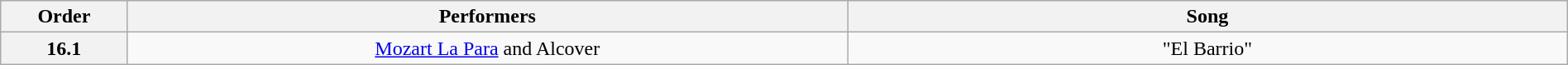<table class="wikitable" style="text-align:center; width:100%">
<tr>
<th scope="col" width="02%">Order</th>
<th scope="col" width="15%">Performers</th>
<th scope="col" width="15%">Song</th>
</tr>
<tr>
<th scope="row">16.1</th>
<td><a href='#'>Mozart La Para</a> and Alcover</td>
<td>"El Barrio"</td>
</tr>
</table>
